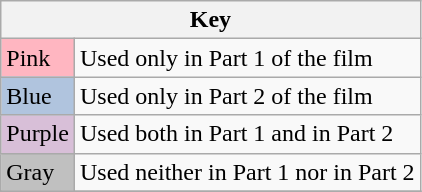<table class="wikitable" border="1"; style="text-align: left"; style="width:24em; font-size:90%; line-height:1.5">
<tr>
<th colspan=2>Key</th>
</tr>
<tr>
<td style="background:#FFB6C1">Pink</td>
<td>Used only in Part 1 of the film</td>
</tr>
<tr>
<td style="background:#B0C4DE">Blue</td>
<td>Used only in Part 2 of the film</td>
</tr>
<tr>
<td style="background:#D8BFD8">Purple</td>
<td>Used both in Part 1 and in Part 2</td>
</tr>
<tr>
<td style="background:#C0C0C0">Gray</td>
<td>Used neither in Part 1 nor in Part 2</td>
</tr>
<tr>
</tr>
</table>
